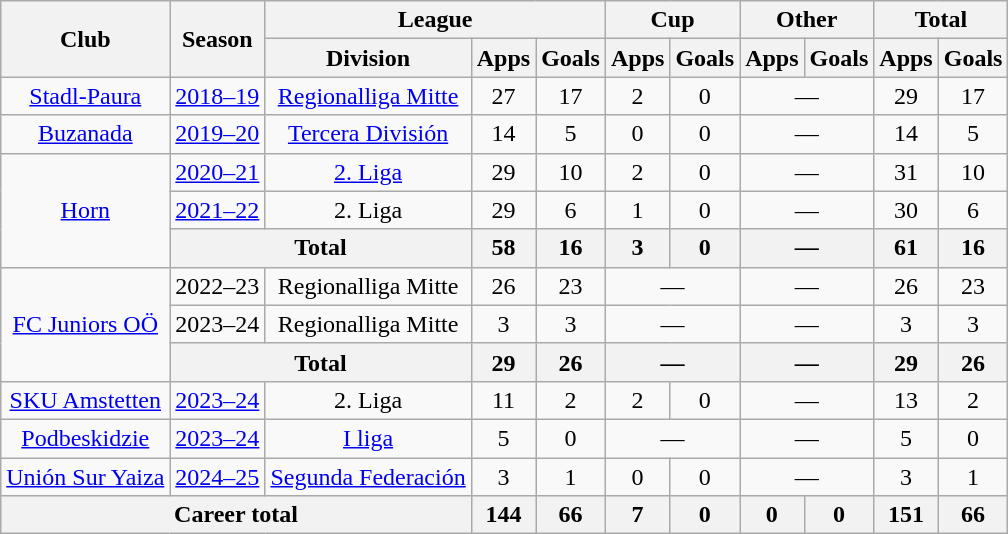<table class=wikitable style=text-align:center>
<tr>
<th rowspan=2>Club</th>
<th rowspan=2>Season</th>
<th colspan=3>League</th>
<th colspan=2>Cup</th>
<th colspan=2>Other</th>
<th colspan=2>Total</th>
</tr>
<tr>
<th>Division</th>
<th>Apps</th>
<th>Goals</th>
<th>Apps</th>
<th>Goals</th>
<th>Apps</th>
<th>Goals</th>
<th>Apps</th>
<th>Goals</th>
</tr>
<tr>
<td><a href='#'>Stadl-Paura</a></td>
<td><a href='#'>2018–19</a></td>
<td><a href='#'>Regionalliga Mitte</a></td>
<td>27</td>
<td>17</td>
<td>2</td>
<td>0</td>
<td colspan=2>—</td>
<td>29</td>
<td>17</td>
</tr>
<tr>
<td><a href='#'>Buzanada</a></td>
<td><a href='#'>2019–20</a></td>
<td><a href='#'>Tercera División</a></td>
<td>14</td>
<td>5</td>
<td>0</td>
<td>0</td>
<td colspan=2>—</td>
<td>14</td>
<td>5</td>
</tr>
<tr>
<td rowspan=3><a href='#'>Horn</a></td>
<td><a href='#'>2020–21</a></td>
<td><a href='#'>2. Liga</a></td>
<td>29</td>
<td>10</td>
<td>2</td>
<td>0</td>
<td colspan=2>—</td>
<td>31</td>
<td>10</td>
</tr>
<tr>
<td><a href='#'>2021–22</a></td>
<td>2. Liga</td>
<td>29</td>
<td>6</td>
<td>1</td>
<td>0</td>
<td colspan=2>—</td>
<td>30</td>
<td>6</td>
</tr>
<tr>
<th colspan=2>Total</th>
<th>58</th>
<th>16</th>
<th>3</th>
<th>0</th>
<th colspan=2>—</th>
<th>61</th>
<th>16</th>
</tr>
<tr>
<td rowspan=3><a href='#'>FC Juniors OÖ</a></td>
<td>2022–23</td>
<td>Regionalliga Mitte</td>
<td>26</td>
<td>23</td>
<td colspan=2>—</td>
<td colspan=2>—</td>
<td>26</td>
<td>23</td>
</tr>
<tr>
<td>2023–24</td>
<td>Regionalliga Mitte</td>
<td>3</td>
<td>3</td>
<td colspan=2>—</td>
<td colspan=2>—</td>
<td>3</td>
<td>3</td>
</tr>
<tr>
<th colspan=2>Total</th>
<th>29</th>
<th>26</th>
<th colspan=2>—</th>
<th colspan=2>—</th>
<th>29</th>
<th>26</th>
</tr>
<tr>
<td><a href='#'>SKU Amstetten</a></td>
<td><a href='#'>2023–24</a></td>
<td 2. Liga (Austria)>2. Liga</td>
<td>11</td>
<td>2</td>
<td>2</td>
<td>0</td>
<td colspan=2>—</td>
<td>13</td>
<td>2</td>
</tr>
<tr>
<td><a href='#'>Podbeskidzie</a></td>
<td><a href='#'>2023–24</a></td>
<td><a href='#'>I liga</a></td>
<td>5</td>
<td>0</td>
<td colspan=2>—</td>
<td colspan=2>—</td>
<td>5</td>
<td>0</td>
</tr>
<tr>
<td><a href='#'>Unión Sur Yaiza</a></td>
<td><a href='#'>2024–25</a></td>
<td><a href='#'>Segunda Federación</a></td>
<td>3</td>
<td>1</td>
<td>0</td>
<td>0</td>
<td colspan=2>—</td>
<td>3</td>
<td>1</td>
</tr>
<tr>
<th colspan=3>Career total</th>
<th>144</th>
<th>66</th>
<th>7</th>
<th>0</th>
<th>0</th>
<th>0</th>
<th>151</th>
<th>66</th>
</tr>
</table>
